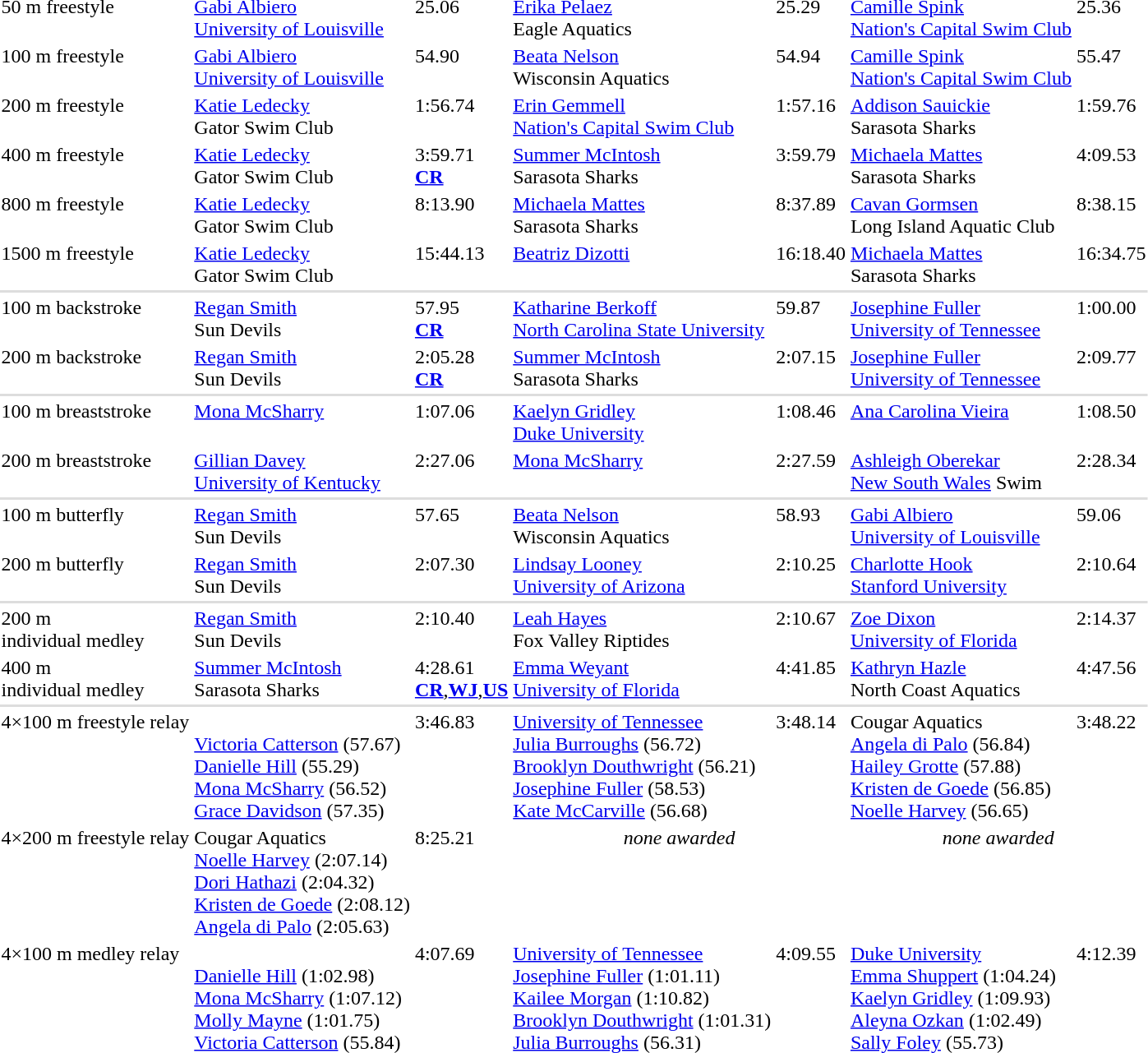<table>
<tr valign="top">
<td>50 m freestyle</td>
<td><a href='#'>Gabi Albiero</a><br><a href='#'>University of Louisville</a></td>
<td>25.06</td>
<td><a href='#'>Erika Pelaez</a><br>Eagle Aquatics</td>
<td>25.29</td>
<td><a href='#'>Camille Spink</a><br><a href='#'>Nation's Capital Swim Club</a></td>
<td>25.36</td>
</tr>
<tr valign="top">
<td>100 m freestyle</td>
<td><a href='#'>Gabi Albiero</a><br><a href='#'>University of Louisville</a></td>
<td>54.90</td>
<td><a href='#'>Beata Nelson</a><br>Wisconsin Aquatics</td>
<td>54.94</td>
<td><a href='#'>Camille Spink</a><br><a href='#'>Nation's Capital Swim Club</a></td>
<td>55.47</td>
</tr>
<tr valign="top">
<td>200 m freestyle</td>
<td><a href='#'>Katie Ledecky</a><br>Gator Swim Club</td>
<td>1:56.74</td>
<td><a href='#'>Erin Gemmell</a><br><a href='#'>Nation's Capital Swim Club</a></td>
<td>1:57.16</td>
<td><a href='#'>Addison Sauickie</a><br>Sarasota Sharks</td>
<td>1:59.76</td>
</tr>
<tr valign="top">
<td>400 m freestyle</td>
<td><a href='#'>Katie Ledecky</a><br>Gator Swim Club</td>
<td>3:59.71<br><strong><a href='#'>CR</a></strong></td>
<td><a href='#'>Summer McIntosh</a><br>Sarasota Sharks</td>
<td>3:59.79</td>
<td><a href='#'>Michaela Mattes</a><br>Sarasota Sharks</td>
<td>4:09.53</td>
</tr>
<tr valign="top">
<td>800 m freestyle</td>
<td><a href='#'>Katie Ledecky</a><br>Gator Swim Club</td>
<td>8:13.90</td>
<td><a href='#'>Michaela Mattes</a><br>Sarasota Sharks</td>
<td>8:37.89</td>
<td><a href='#'>Cavan Gormsen</a><br>Long Island Aquatic Club</td>
<td>8:38.15</td>
</tr>
<tr valign="top">
<td>1500 m freestyle</td>
<td><a href='#'>Katie Ledecky</a><br>Gator Swim Club</td>
<td>15:44.13</td>
<td><a href='#'>Beatriz Dizotti</a><br></td>
<td>16:18.40</td>
<td><a href='#'>Michaela Mattes</a><br>Sarasota Sharks</td>
<td>16:34.75</td>
</tr>
<tr bgcolor=#DDDDDD>
<td colspan=7></td>
</tr>
<tr valign="top">
<td>100 m backstroke</td>
<td><a href='#'>Regan Smith</a><br>Sun Devils</td>
<td>57.95<br><strong><a href='#'>CR</a></strong></td>
<td><a href='#'>Katharine Berkoff</a><br><a href='#'>North Carolina State University</a></td>
<td>59.87</td>
<td><a href='#'>Josephine Fuller</a><br><a href='#'>University of Tennessee</a></td>
<td>1:00.00</td>
</tr>
<tr valign="top">
<td>200 m backstroke</td>
<td><a href='#'>Regan Smith</a><br>Sun Devils</td>
<td>2:05.28<br><strong><a href='#'>CR</a></strong></td>
<td><a href='#'>Summer McIntosh</a><br>Sarasota Sharks</td>
<td>2:07.15</td>
<td><a href='#'>Josephine Fuller</a><br><a href='#'>University of Tennessee</a></td>
<td>2:09.77</td>
</tr>
<tr bgcolor=#DDDDDD>
<td colspan=7></td>
</tr>
<tr valign="top">
<td>100 m breaststroke</td>
<td><a href='#'>Mona McSharry</a><br></td>
<td>1:07.06</td>
<td><a href='#'>Kaelyn Gridley</a><br><a href='#'>Duke University</a></td>
<td>1:08.46</td>
<td><a href='#'>Ana Carolina Vieira</a><br></td>
<td>1:08.50</td>
</tr>
<tr valign="top">
<td>200 m breaststroke</td>
<td><a href='#'>Gillian Davey</a><br><a href='#'>University of Kentucky</a></td>
<td>2:27.06</td>
<td><a href='#'>Mona McSharry</a><br></td>
<td>2:27.59</td>
<td><a href='#'>Ashleigh Oberekar</a><br><a href='#'>New South Wales</a> Swim</td>
<td>2:28.34</td>
</tr>
<tr bgcolor=#DDDDDD>
<td colspan=7></td>
</tr>
<tr valign="top">
<td>100 m butterfly</td>
<td><a href='#'>Regan Smith</a><br>Sun Devils</td>
<td>57.65</td>
<td><a href='#'>Beata Nelson</a><br>Wisconsin Aquatics</td>
<td>58.93</td>
<td><a href='#'>Gabi Albiero</a><br><a href='#'>University of Louisville</a></td>
<td>59.06</td>
</tr>
<tr valign="top">
<td>200 m butterfly</td>
<td><a href='#'>Regan Smith</a><br>Sun Devils</td>
<td>2:07.30</td>
<td><a href='#'>Lindsay Looney</a><br><a href='#'>University of Arizona</a></td>
<td>2:10.25</td>
<td><a href='#'>Charlotte Hook</a><br><a href='#'>Stanford University</a></td>
<td>2:10.64</td>
</tr>
<tr bgcolor=#DDDDDD>
<td colspan=7></td>
</tr>
<tr valign="top">
<td>200 m<br>individual medley</td>
<td><a href='#'>Regan Smith</a><br>Sun Devils</td>
<td>2:10.40</td>
<td><a href='#'>Leah Hayes</a><br>Fox Valley Riptides</td>
<td>2:10.67</td>
<td><a href='#'>Zoe Dixon</a><br><a href='#'>University of Florida</a></td>
<td>2:14.37</td>
</tr>
<tr valign="top">
<td>400 m<br>individual medley</td>
<td><a href='#'>Summer McIntosh</a><br>Sarasota Sharks</td>
<td>4:28.61<br><strong><a href='#'>CR</a></strong>,<strong><a href='#'>WJ</a></strong>,<strong><a href='#'>US</a></strong></td>
<td><a href='#'>Emma Weyant</a><br><a href='#'>University of Florida</a></td>
<td>4:41.85</td>
<td><a href='#'>Kathryn Hazle</a><br>North Coast Aquatics</td>
<td>4:47.56</td>
</tr>
<tr bgcolor=#DDDDDD>
<td colspan=7></td>
</tr>
<tr valign="top">
<td>4×100 m freestyle relay</td>
<td><br><a href='#'>Victoria Catterson</a> (57.67)<br><a href='#'>Danielle Hill</a> (55.29)<br><a href='#'>Mona McSharry</a> (56.52)<br><a href='#'>Grace Davidson</a> (57.35)</td>
<td>3:46.83</td>
<td><a href='#'>University of Tennessee</a><br><a href='#'>Julia Burroughs</a> (56.72)<br><a href='#'>Brooklyn Douthwright</a> (56.21)<br><a href='#'>Josephine Fuller</a> (58.53)<br><a href='#'>Kate McCarville</a> (56.68)</td>
<td>3:48.14</td>
<td>Cougar Aquatics<br><a href='#'>Angela di Palo</a> (56.84)<br><a href='#'>Hailey Grotte</a> (57.88)<br><a href='#'>Kristen de Goede</a> (56.85)<br><a href='#'>Noelle Harvey</a> (56.65)</td>
<td>3:48.22</td>
</tr>
<tr valign="top">
<td>4×200 m freestyle relay</td>
<td>Cougar Aquatics<br><a href='#'>Noelle Harvey</a> (2:07.14)<br><a href='#'>Dori Hathazi</a> (2:04.32)<br><a href='#'>Kristen de Goede</a> (2:08.12)<br><a href='#'>Angela di Palo</a> (2:05.63)</td>
<td>8:25.21</td>
<td colspan="2" align=center><em>none awarded</em></td>
<td colspan="2" align=center><em>none awarded</em></td>
</tr>
<tr valign="top">
<td>4×100 m medley relay</td>
<td><br><a href='#'>Danielle Hill</a> (1:02.98)<br><a href='#'>Mona McSharry</a> (1:07.12)<br><a href='#'>Molly Mayne</a> (1:01.75)<br><a href='#'>Victoria Catterson</a> (55.84)</td>
<td>4:07.69</td>
<td><a href='#'>University of Tennessee</a><br><a href='#'>Josephine Fuller</a> (1:01.11)<br><a href='#'>Kailee Morgan</a> (1:10.82)<br><a href='#'>Brooklyn Douthwright</a> (1:01.31)<br><a href='#'>Julia Burroughs</a> (56.31)</td>
<td>4:09.55</td>
<td><a href='#'>Duke University</a><br><a href='#'>Emma Shuppert</a> (1:04.24)<br><a href='#'>Kaelyn Gridley</a> (1:09.93)<br><a href='#'>Aleyna Ozkan</a> (1:02.49)<br><a href='#'>Sally Foley</a> (55.73)</td>
<td>4:12.39</td>
</tr>
</table>
